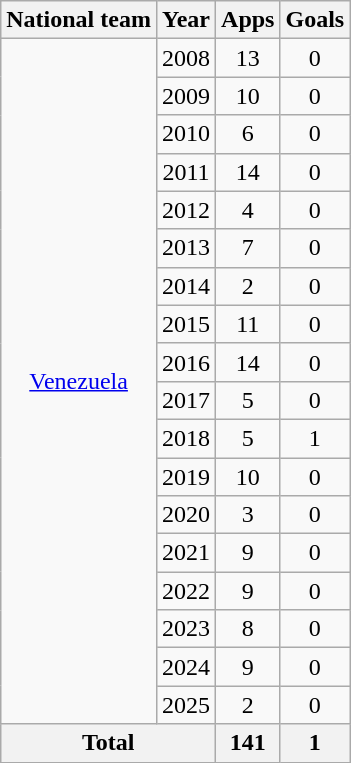<table class="wikitable" style="text-align: center;">
<tr>
<th>National team</th>
<th>Year</th>
<th>Apps</th>
<th>Goals</th>
</tr>
<tr>
<td rowspan=18><a href='#'>Venezuela</a></td>
<td>2008</td>
<td>13</td>
<td>0</td>
</tr>
<tr>
<td>2009</td>
<td>10</td>
<td>0</td>
</tr>
<tr>
<td>2010</td>
<td>6</td>
<td>0</td>
</tr>
<tr>
<td>2011</td>
<td>14</td>
<td>0</td>
</tr>
<tr>
<td>2012</td>
<td>4</td>
<td>0</td>
</tr>
<tr>
<td>2013</td>
<td>7</td>
<td>0</td>
</tr>
<tr>
<td>2014</td>
<td>2</td>
<td>0</td>
</tr>
<tr>
<td>2015</td>
<td>11</td>
<td>0</td>
</tr>
<tr>
<td>2016</td>
<td>14</td>
<td>0</td>
</tr>
<tr>
<td>2017</td>
<td>5</td>
<td>0</td>
</tr>
<tr>
<td>2018</td>
<td>5</td>
<td>1</td>
</tr>
<tr>
<td>2019</td>
<td>10</td>
<td>0</td>
</tr>
<tr>
<td>2020</td>
<td>3</td>
<td>0</td>
</tr>
<tr>
<td>2021</td>
<td>9</td>
<td>0</td>
</tr>
<tr>
<td>2022</td>
<td>9</td>
<td>0</td>
</tr>
<tr>
<td>2023</td>
<td>8</td>
<td>0</td>
</tr>
<tr>
<td>2024</td>
<td>9</td>
<td>0</td>
</tr>
<tr>
<td>2025</td>
<td>2</td>
<td>0</td>
</tr>
<tr>
<th colspan=2>Total</th>
<th>141</th>
<th>1</th>
</tr>
</table>
